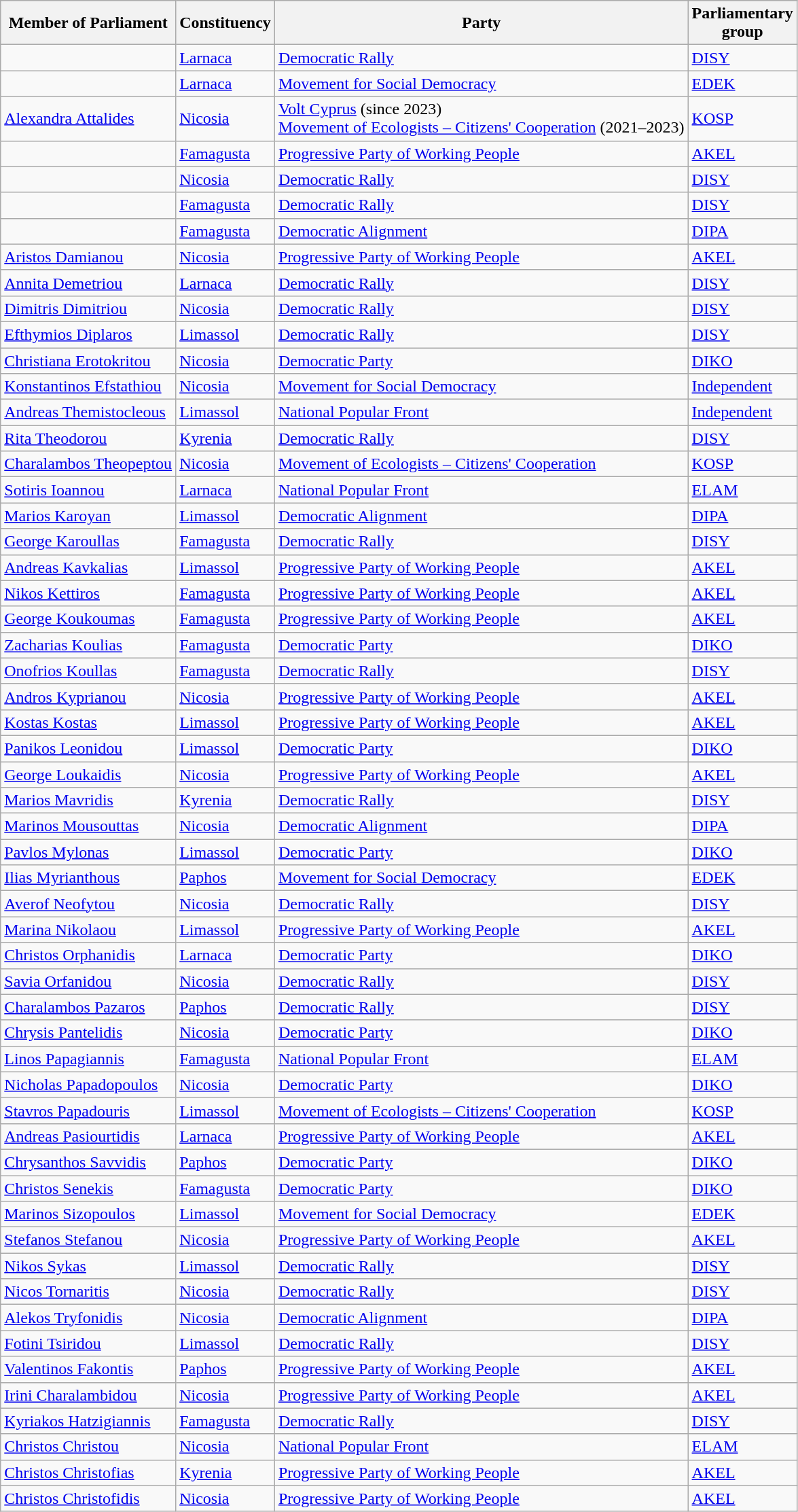<table class="wikitable sortable">
<tr>
<th>Member of Parliament</th>
<th>Constituency</th>
<th>Party</th>
<th>Parliamentary<br>group</th>
</tr>
<tr>
<td></td>
<td><a href='#'>Larnaca</a></td>
<td> <a href='#'>Democratic Rally</a></td>
<td><a href='#'>DISY</a></td>
</tr>
<tr>
<td></td>
<td><a href='#'>Larnaca</a></td>
<td> <a href='#'>Movement for Social Democracy</a></td>
<td><a href='#'>EDEK</a></td>
</tr>
<tr>
<td><a href='#'>Alexandra Attalides</a></td>
<td><a href='#'>Nicosia</a></td>
<td> <a href='#'>Volt Cyprus</a> (since 2023)<br> <a href='#'>Movement of Ecologists – Citizens' Cooperation</a> (2021–2023)</td>
<td><a href='#'>KOSP</a></td>
</tr>
<tr>
<td></td>
<td><a href='#'>Famagusta</a></td>
<td> <a href='#'>Progressive Party of Working People</a></td>
<td><a href='#'>AKEL</a></td>
</tr>
<tr>
<td></td>
<td><a href='#'>Nicosia</a></td>
<td> <a href='#'>Democratic Rally</a></td>
<td><a href='#'>DISY</a></td>
</tr>
<tr>
<td></td>
<td><a href='#'>Famagusta</a></td>
<td> <a href='#'>Democratic Rally</a></td>
<td><a href='#'>DISY</a></td>
</tr>
<tr>
<td></td>
<td><a href='#'>Famagusta</a></td>
<td> <a href='#'>Democratic Alignment</a></td>
<td><a href='#'>DIPA</a></td>
</tr>
<tr>
<td><a href='#'>Aristos Damianou</a></td>
<td><a href='#'>Nicosia</a></td>
<td> <a href='#'>Progressive Party of Working People</a></td>
<td><a href='#'>AKEL</a></td>
</tr>
<tr>
<td><a href='#'>Annita Demetriou</a></td>
<td><a href='#'>Larnaca</a></td>
<td> <a href='#'>Democratic Rally</a></td>
<td><a href='#'>DISY</a></td>
</tr>
<tr>
<td><a href='#'>Dimitris Dimitriou</a></td>
<td><a href='#'>Nicosia</a></td>
<td> <a href='#'>Democratic Rally</a></td>
<td><a href='#'>DISY</a></td>
</tr>
<tr>
<td><a href='#'>Efthymios Diplaros</a></td>
<td><a href='#'>Limassol</a></td>
<td> <a href='#'>Democratic Rally</a></td>
<td><a href='#'>DISY</a></td>
</tr>
<tr>
<td><a href='#'>Christiana Erotokritou</a></td>
<td><a href='#'>Nicosia</a></td>
<td> <a href='#'>Democratic Party</a></td>
<td><a href='#'>DIKO</a></td>
</tr>
<tr>
<td><a href='#'>Konstantinos Efstathiou</a></td>
<td><a href='#'>Nicosia</a></td>
<td> <a href='#'>Movement for Social Democracy</a></td>
<td><a href='#'>Independent</a></td>
</tr>
<tr>
<td><a href='#'>Andreas Themistocleous</a></td>
<td><a href='#'>Limassol</a></td>
<td> <a href='#'>National Popular Front</a></td>
<td><a href='#'>Independent</a></td>
</tr>
<tr>
<td><a href='#'>Rita Theodorou</a></td>
<td><a href='#'>Kyrenia</a></td>
<td> <a href='#'>Democratic Rally</a></td>
<td><a href='#'>DISY</a></td>
</tr>
<tr>
<td><a href='#'>Charalambos Theopeptou</a></td>
<td><a href='#'>Nicosia</a></td>
<td> <a href='#'>Movement of Ecologists – Citizens' Cooperation</a></td>
<td><a href='#'>KOSP</a></td>
</tr>
<tr>
<td><a href='#'>Sotiris Ioannou</a></td>
<td><a href='#'>Larnaca</a></td>
<td> <a href='#'>National Popular Front</a></td>
<td><a href='#'>ELAM</a></td>
</tr>
<tr>
<td><a href='#'>Marios Karoyan</a></td>
<td><a href='#'>Limassol</a></td>
<td> <a href='#'>Democratic Alignment</a></td>
<td><a href='#'>DIPA</a></td>
</tr>
<tr>
<td><a href='#'>George Karoullas</a></td>
<td><a href='#'>Famagusta</a></td>
<td> <a href='#'>Democratic Rally</a></td>
<td><a href='#'>DISY</a></td>
</tr>
<tr>
<td><a href='#'>Andreas Kavkalias</a></td>
<td><a href='#'>Limassol</a></td>
<td> <a href='#'>Progressive Party of Working People</a></td>
<td><a href='#'>AKEL</a></td>
</tr>
<tr>
<td><a href='#'>Nikos Kettiros</a></td>
<td><a href='#'>Famagusta</a></td>
<td> <a href='#'>Progressive Party of Working People</a></td>
<td><a href='#'>AKEL</a></td>
</tr>
<tr>
<td><a href='#'>George Koukoumas</a></td>
<td><a href='#'>Famagusta</a></td>
<td> <a href='#'>Progressive Party of Working People</a></td>
<td><a href='#'>AKEL</a></td>
</tr>
<tr>
<td><a href='#'>Zacharias Koulias</a></td>
<td><a href='#'>Famagusta</a></td>
<td> <a href='#'>Democratic Party</a></td>
<td><a href='#'>DIKO</a></td>
</tr>
<tr>
<td><a href='#'>Onofrios Koullas</a></td>
<td><a href='#'>Famagusta</a></td>
<td> <a href='#'>Democratic Rally</a></td>
<td><a href='#'>DISY</a></td>
</tr>
<tr>
<td><a href='#'>Andros Kyprianou</a></td>
<td><a href='#'>Nicosia</a></td>
<td> <a href='#'>Progressive Party of Working People</a></td>
<td><a href='#'>AKEL</a></td>
</tr>
<tr>
<td><a href='#'>Kostas Kostas</a></td>
<td><a href='#'>Limassol</a></td>
<td> <a href='#'>Progressive Party of Working People</a></td>
<td><a href='#'>AKEL</a></td>
</tr>
<tr>
<td><a href='#'>Panikos Leonidou</a></td>
<td><a href='#'>Limassol</a></td>
<td> <a href='#'>Democratic Party</a></td>
<td><a href='#'>DIKO</a></td>
</tr>
<tr>
<td><a href='#'>George Loukaidis</a></td>
<td><a href='#'>Nicosia</a></td>
<td> <a href='#'>Progressive Party of Working People</a></td>
<td><a href='#'>AKEL</a></td>
</tr>
<tr>
<td><a href='#'>Marios Mavridis</a></td>
<td><a href='#'>Kyrenia</a></td>
<td> <a href='#'>Democratic Rally</a></td>
<td><a href='#'>DISY</a></td>
</tr>
<tr>
<td><a href='#'>Marinos Mousouttas</a></td>
<td><a href='#'>Nicosia</a></td>
<td> <a href='#'>Democratic Alignment</a></td>
<td><a href='#'>DIPA</a></td>
</tr>
<tr>
<td><a href='#'>Pavlos Mylonas</a></td>
<td><a href='#'>Limassol</a></td>
<td> <a href='#'>Democratic Party</a></td>
<td><a href='#'>DIKO</a></td>
</tr>
<tr>
<td><a href='#'>Ilias Myrianthous</a></td>
<td><a href='#'>Paphos</a></td>
<td> <a href='#'>Movement for Social Democracy</a></td>
<td><a href='#'>EDEK</a></td>
</tr>
<tr>
<td><a href='#'>Averof Neofytou</a></td>
<td><a href='#'>Nicosia</a></td>
<td> <a href='#'>Democratic Rally</a></td>
<td><a href='#'>DISY</a></td>
</tr>
<tr>
<td><a href='#'>Marina Nikolaou</a></td>
<td><a href='#'>Limassol</a></td>
<td> <a href='#'>Progressive Party of Working People</a></td>
<td><a href='#'>AKEL</a></td>
</tr>
<tr>
<td><a href='#'>Christos Orphanidis</a></td>
<td><a href='#'>Larnaca</a></td>
<td> <a href='#'>Democratic Party</a></td>
<td><a href='#'>DIKO</a></td>
</tr>
<tr>
<td><a href='#'>Savia Orfanidou</a></td>
<td><a href='#'>Nicosia</a></td>
<td> <a href='#'>Democratic Rally</a></td>
<td><a href='#'>DISY</a></td>
</tr>
<tr>
<td><a href='#'>Charalambos Pazaros</a></td>
<td><a href='#'>Paphos</a></td>
<td> <a href='#'>Democratic Rally</a></td>
<td><a href='#'>DISY</a></td>
</tr>
<tr>
<td><a href='#'>Chrysis Pantelidis</a></td>
<td><a href='#'>Nicosia</a></td>
<td> <a href='#'>Democratic Party</a></td>
<td><a href='#'>DIKO</a></td>
</tr>
<tr>
<td><a href='#'>Linos Papagiannis</a></td>
<td><a href='#'>Famagusta</a></td>
<td> <a href='#'>National Popular Front</a></td>
<td><a href='#'>ELAM</a></td>
</tr>
<tr>
<td><a href='#'>Nicholas Papadopoulos</a></td>
<td><a href='#'>Nicosia</a></td>
<td> <a href='#'>Democratic Party</a></td>
<td><a href='#'>DIKO</a></td>
</tr>
<tr>
<td><a href='#'>Stavros Papadouris</a></td>
<td><a href='#'>Limassol</a></td>
<td> <a href='#'>Movement of Ecologists – Citizens' Cooperation</a></td>
<td><a href='#'>KOSP</a></td>
</tr>
<tr>
<td><a href='#'>Andreas Pasiourtidis</a></td>
<td><a href='#'>Larnaca</a></td>
<td> <a href='#'>Progressive Party of Working People</a></td>
<td><a href='#'>AKEL</a></td>
</tr>
<tr>
<td><a href='#'>Chrysanthos Savvidis</a></td>
<td><a href='#'>Paphos</a></td>
<td> <a href='#'>Democratic Party</a></td>
<td><a href='#'>DIKO</a></td>
</tr>
<tr>
<td><a href='#'>Christos Senekis</a></td>
<td><a href='#'>Famagusta</a></td>
<td> <a href='#'>Democratic Party</a></td>
<td><a href='#'>DIKO</a></td>
</tr>
<tr>
<td><a href='#'>Marinos Sizopoulos</a></td>
<td><a href='#'>Limassol</a></td>
<td> <a href='#'>Movement for Social Democracy</a></td>
<td><a href='#'>EDEK</a></td>
</tr>
<tr>
<td><a href='#'>Stefanos Stefanou</a></td>
<td><a href='#'>Nicosia</a></td>
<td> <a href='#'>Progressive Party of Working People</a></td>
<td><a href='#'>AKEL</a></td>
</tr>
<tr>
<td><a href='#'>Nikos Sykas</a></td>
<td><a href='#'>Limassol</a></td>
<td> <a href='#'>Democratic Rally</a></td>
<td><a href='#'>DISY</a></td>
</tr>
<tr>
<td><a href='#'>Nicos Tornaritis</a></td>
<td><a href='#'>Nicosia</a></td>
<td> <a href='#'>Democratic Rally</a></td>
<td><a href='#'>DISY</a></td>
</tr>
<tr>
<td><a href='#'>Alekos Tryfonidis</a></td>
<td><a href='#'>Nicosia</a></td>
<td> <a href='#'>Democratic Alignment</a></td>
<td><a href='#'>DIPA</a></td>
</tr>
<tr>
<td><a href='#'>Fotini Tsiridou</a></td>
<td><a href='#'>Limassol</a></td>
<td> <a href='#'>Democratic Rally</a></td>
<td><a href='#'>DISY</a></td>
</tr>
<tr>
<td><a href='#'>Valentinos Fakontis</a></td>
<td><a href='#'>Paphos</a></td>
<td> <a href='#'>Progressive Party of Working People</a></td>
<td><a href='#'>AKEL</a></td>
</tr>
<tr>
<td><a href='#'>Irini Charalambidou</a></td>
<td><a href='#'>Nicosia</a></td>
<td> <a href='#'>Progressive Party of Working People</a></td>
<td><a href='#'>AKEL</a></td>
</tr>
<tr>
<td><a href='#'>Kyriakos Hatzigiannis</a></td>
<td><a href='#'>Famagusta</a></td>
<td> <a href='#'>Democratic Rally</a></td>
<td><a href='#'>DISY</a></td>
</tr>
<tr>
<td><a href='#'>Christos Christou</a></td>
<td><a href='#'>Nicosia</a></td>
<td> <a href='#'>National Popular Front</a></td>
<td><a href='#'>ELAM</a></td>
</tr>
<tr>
<td><a href='#'>Christos Christofias</a></td>
<td><a href='#'>Kyrenia</a></td>
<td> <a href='#'>Progressive Party of Working People</a></td>
<td><a href='#'>AKEL</a></td>
</tr>
<tr>
<td><a href='#'>Christos Christofidis</a></td>
<td><a href='#'>Nicosia</a></td>
<td> <a href='#'>Progressive Party of Working People</a></td>
<td><a href='#'>AKEL</a></td>
</tr>
</table>
